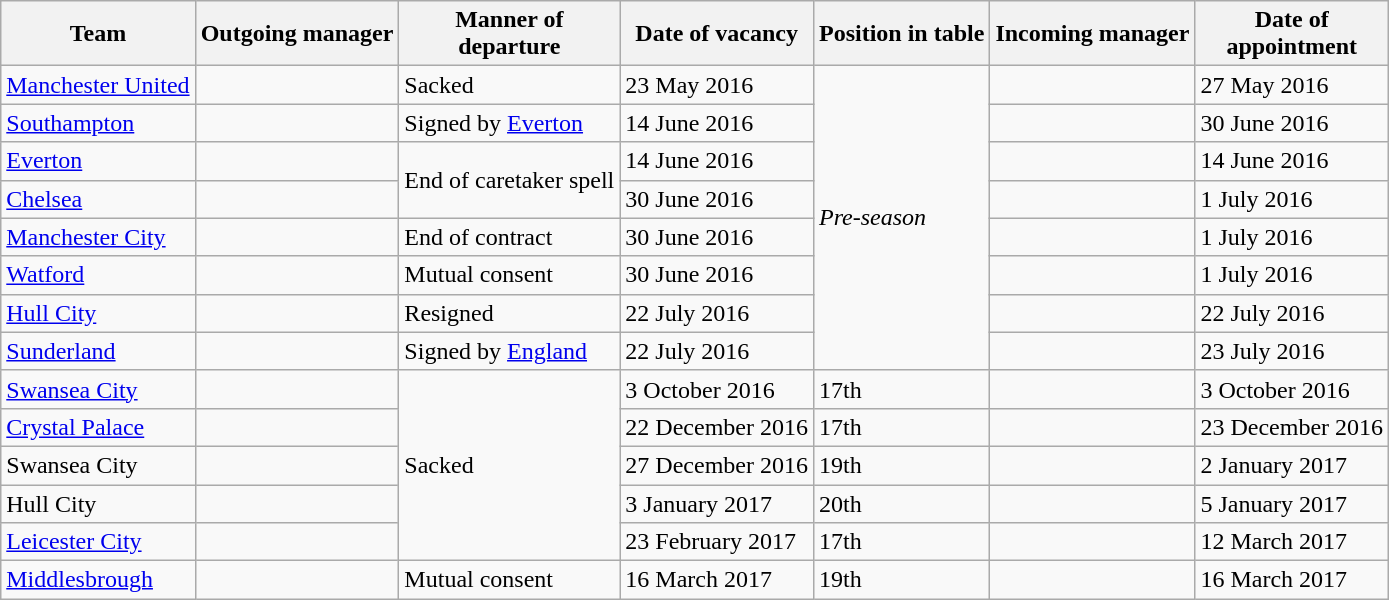<table class="wikitable sortable">
<tr>
<th>Team</th>
<th>Outgoing manager</th>
<th>Manner of<br>departure</th>
<th>Date of vacancy</th>
<th>Position in table</th>
<th>Incoming manager</th>
<th>Date of<br>appointment</th>
</tr>
<tr>
<td><a href='#'>Manchester United</a></td>
<td> </td>
<td>Sacked</td>
<td>23 May 2016</td>
<td rowspan=8><em>Pre-season</em></td>
<td> </td>
<td>27 May 2016</td>
</tr>
<tr>
<td><a href='#'>Southampton</a></td>
<td> </td>
<td>Signed by <a href='#'>Everton</a></td>
<td>14 June 2016</td>
<td> </td>
<td>30 June 2016</td>
</tr>
<tr>
<td><a href='#'>Everton</a></td>
<td> <br> </td>
<td rowspan=2>End of caretaker spell</td>
<td>14 June 2016</td>
<td> </td>
<td>14 June 2016</td>
</tr>
<tr>
<td><a href='#'>Chelsea</a></td>
<td> </td>
<td>30 June 2016</td>
<td> </td>
<td>1 July 2016</td>
</tr>
<tr>
<td><a href='#'>Manchester City</a></td>
<td> </td>
<td>End of contract</td>
<td>30 June 2016</td>
<td> </td>
<td>1 July 2016</td>
</tr>
<tr>
<td><a href='#'>Watford</a></td>
<td> </td>
<td>Mutual consent</td>
<td>30 June 2016</td>
<td> </td>
<td>1 July 2016</td>
</tr>
<tr>
<td><a href='#'>Hull City</a></td>
<td> </td>
<td>Resigned</td>
<td>22 July 2016</td>
<td> </td>
<td>22 July 2016</td>
</tr>
<tr>
<td><a href='#'>Sunderland</a></td>
<td> </td>
<td>Signed by <a href='#'>England</a></td>
<td>22 July 2016</td>
<td> </td>
<td>23 July 2016</td>
</tr>
<tr>
<td><a href='#'>Swansea City</a></td>
<td> </td>
<td rowspan=5>Sacked</td>
<td>3 October 2016</td>
<td>17th</td>
<td> </td>
<td>3 October 2016</td>
</tr>
<tr>
<td><a href='#'>Crystal Palace</a></td>
<td> </td>
<td>22 December 2016</td>
<td>17th</td>
<td> </td>
<td>23 December 2016</td>
</tr>
<tr>
<td>Swansea City</td>
<td> </td>
<td>27 December 2016</td>
<td>19th</td>
<td> </td>
<td>2 January 2017</td>
</tr>
<tr>
<td>Hull City</td>
<td> </td>
<td>3 January 2017</td>
<td>20th</td>
<td> </td>
<td>5 January 2017</td>
</tr>
<tr>
<td><a href='#'>Leicester City</a></td>
<td> </td>
<td>23 February 2017</td>
<td>17th</td>
<td> </td>
<td>12 March 2017</td>
</tr>
<tr>
<td><a href='#'>Middlesbrough</a></td>
<td></td>
<td>Mutual consent</td>
<td>16 March 2017</td>
<td>19th</td>
<td></td>
<td>16 March 2017</td>
</tr>
</table>
